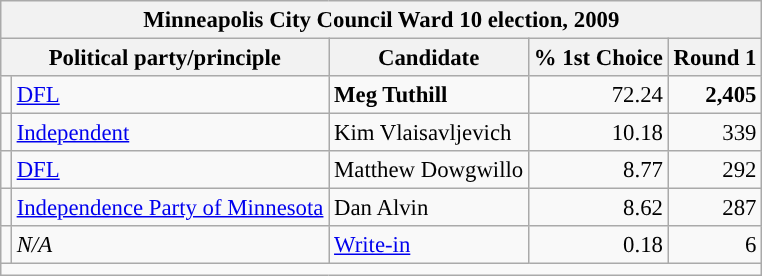<table class="wikitable" style="font-size:95%">
<tr>
<th colspan="5">Minneapolis City Council Ward 10 election, 2009</th>
</tr>
<tr>
<th colspan="2">Political party/principle</th>
<th>Candidate</th>
<th>% 1st Choice</th>
<th>Round 1</th>
</tr>
<tr>
<td style="background-color:"></td>
<td><a href='#'>DFL</a></td>
<td><strong>Meg Tuthill</strong></td>
<td align="right">72.24</td>
<td align="right"><strong>2,405</strong></td>
</tr>
<tr>
<td style="background-color:"></td>
<td><a href='#'>Independent</a></td>
<td>Kim Vlaisavljevich</td>
<td align="right">10.18</td>
<td align="right">339</td>
</tr>
<tr>
<td style="background-color:"></td>
<td><a href='#'>DFL</a></td>
<td>Matthew Dowgwillo</td>
<td align="right">8.77</td>
<td align="right">292</td>
</tr>
<tr>
<td style="background-color:"></td>
<td><a href='#'>Independence Party of Minnesota</a></td>
<td>Dan Alvin</td>
<td align="right">8.62</td>
<td align="right">287</td>
</tr>
<tr>
<td style="background-color:"></td>
<td><em>N/A</em></td>
<td><a href='#'>Write-in</a></td>
<td align="right">0.18</td>
<td align="right">6</td>
</tr>
<tr>
<td colspan="5"></td>
</tr>
</table>
